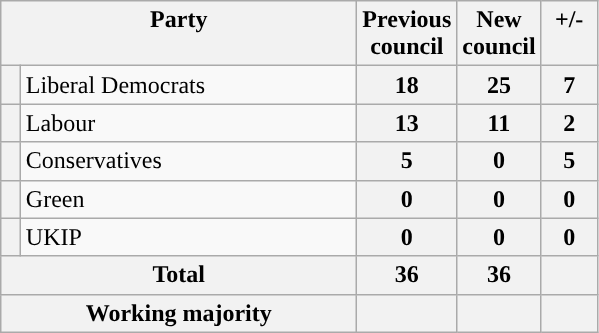<table class="wikitable">
<tr>
<th valign=top colspan="2" style="width: 230px">Party</th>
<th valign=top style="width: 30px">Previous council</th>
<th valign=top style="width: 30px">New council</th>
<th valign=top style="width: 30px">+/-</th>
</tr>
<tr>
<th style="background-color: "></th>
<td>Liberal Democrats</td>
<th align=center>18</th>
<th align=center>25</th>
<th align=center>7</th>
</tr>
<tr>
<th style="background-color: "></th>
<td>Labour</td>
<th align=center>13</th>
<th align=center>11</th>
<th align=center>2</th>
</tr>
<tr>
<th style="background-color: "></th>
<td>Conservatives</td>
<th align=center>5</th>
<th align=center>0</th>
<th align=center>5</th>
</tr>
<tr>
<th style="background-color: "></th>
<td>Green</td>
<th align=center>0</th>
<th align=center>0</th>
<th align=center>0</th>
</tr>
<tr>
<th style="background-color: "></th>
<td>UKIP</td>
<th align=center>0</th>
<th align=center>0</th>
<th align=center>0</th>
</tr>
<tr>
<th colspan=2>Total</th>
<th style="text-align: center">36</th>
<th style="text-align: center">36</th>
<th></th>
</tr>
<tr>
<th colspan=2>Working majority</th>
<th></th>
<th></th>
<th></th>
</tr>
</table>
